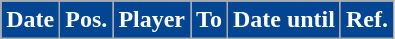<table class="wikitable plainrowheaders sortable">
<tr>
<th style="background:#014593; color:white;">Date</th>
<th style="background:#014593; color:white;">Pos.</th>
<th style="background:#014593; color:white;">Player</th>
<th style="background:#014593; color:white;">To</th>
<th style="background:#014593; color:white;">Date until</th>
<th style="background:#014593; color:white;">Ref.</th>
</tr>
</table>
